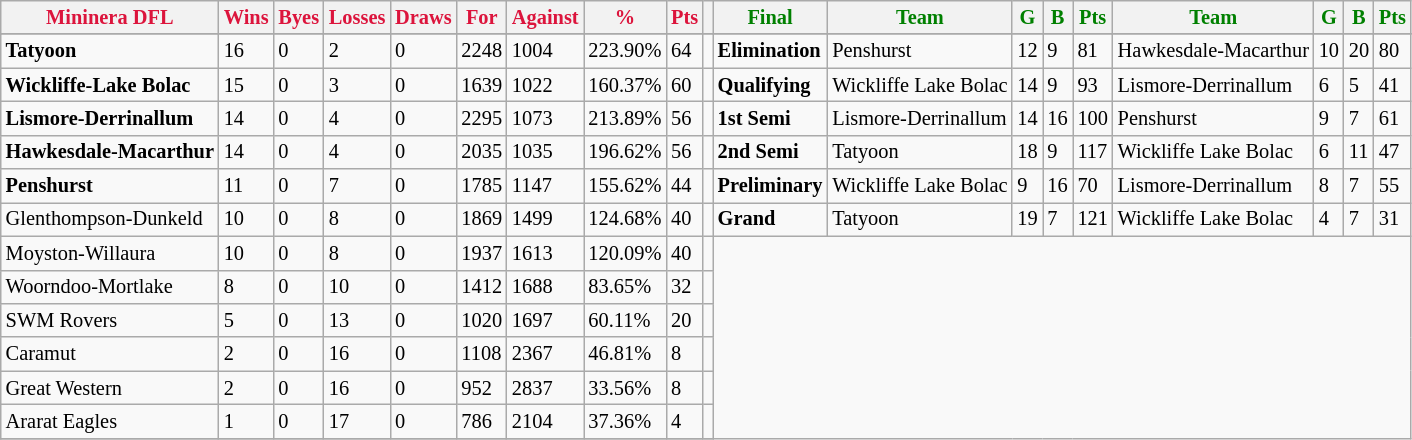<table style="font-size: 85%; text-align: left;" class="wikitable">
<tr>
<th style="color:crimson">Mininera DFL</th>
<th style="color:crimson">Wins</th>
<th style="color:crimson">Byes</th>
<th style="color:crimson">Losses</th>
<th style="color:crimson">Draws</th>
<th style="color:crimson">For</th>
<th style="color:crimson">Against</th>
<th style="color:crimson">%</th>
<th style="color:crimson">Pts</th>
<th></th>
<th style="color:green">Final</th>
<th style="color:green">Team</th>
<th style="color:green">G</th>
<th style="color:green">B</th>
<th style="color:green">Pts</th>
<th style="color:green">Team</th>
<th style="color:green">G</th>
<th style="color:green">B</th>
<th style="color:green">Pts</th>
</tr>
<tr>
</tr>
<tr>
</tr>
<tr>
<td><strong>	Tatyoon	</strong></td>
<td>16</td>
<td>0</td>
<td>2</td>
<td>0</td>
<td>2248</td>
<td>1004</td>
<td>223.90%</td>
<td>64</td>
<td></td>
<td><strong>Elimination</strong></td>
<td>Penshurst</td>
<td>12</td>
<td>9</td>
<td>81</td>
<td>Hawkesdale-Macarthur</td>
<td>10</td>
<td>20</td>
<td>80</td>
</tr>
<tr>
<td><strong>	Wickliffe-Lake Bolac	</strong></td>
<td>15</td>
<td>0</td>
<td>3</td>
<td>0</td>
<td>1639</td>
<td>1022</td>
<td>160.37%</td>
<td>60</td>
<td></td>
<td><strong>Qualifying</strong></td>
<td>Wickliffe Lake Bolac</td>
<td>14</td>
<td>9</td>
<td>93</td>
<td>Lismore-Derrinallum</td>
<td>6</td>
<td>5</td>
<td>41</td>
</tr>
<tr>
<td><strong>	Lismore-Derrinallum	</strong></td>
<td>14</td>
<td>0</td>
<td>4</td>
<td>0</td>
<td>2295</td>
<td>1073</td>
<td>213.89%</td>
<td>56</td>
<td></td>
<td><strong>1st Semi</strong></td>
<td>Lismore-Derrinallum</td>
<td>14</td>
<td>16</td>
<td>100</td>
<td>Penshurst</td>
<td>9</td>
<td>7</td>
<td>61</td>
</tr>
<tr>
<td><strong>	Hawkesdale-Macarthur	</strong></td>
<td>14</td>
<td>0</td>
<td>4</td>
<td>0</td>
<td>2035</td>
<td>1035</td>
<td>196.62%</td>
<td>56</td>
<td></td>
<td><strong>2nd Semi</strong></td>
<td>Tatyoon</td>
<td>18</td>
<td>9</td>
<td>117</td>
<td>Wickliffe Lake Bolac</td>
<td>6</td>
<td>11</td>
<td>47</td>
</tr>
<tr>
<td><strong>	Penshurst	</strong></td>
<td>11</td>
<td>0</td>
<td>7</td>
<td>0</td>
<td>1785</td>
<td>1147</td>
<td>155.62%</td>
<td>44</td>
<td></td>
<td><strong>Preliminary</strong></td>
<td>Wickliffe Lake Bolac</td>
<td>9</td>
<td>16</td>
<td>70</td>
<td>Lismore-Derrinallum</td>
<td>8</td>
<td>7</td>
<td>55</td>
</tr>
<tr>
<td>Glenthompson-Dunkeld</td>
<td>10</td>
<td>0</td>
<td>8</td>
<td>0</td>
<td>1869</td>
<td>1499</td>
<td>124.68%</td>
<td>40</td>
<td></td>
<td><strong>Grand</strong></td>
<td>Tatyoon</td>
<td>19</td>
<td>7</td>
<td>121</td>
<td>Wickliffe Lake Bolac</td>
<td>4</td>
<td>7</td>
<td>31</td>
</tr>
<tr>
<td>Moyston-Willaura</td>
<td>10</td>
<td>0</td>
<td>8</td>
<td>0</td>
<td>1937</td>
<td>1613</td>
<td>120.09%</td>
<td>40</td>
<td></td>
</tr>
<tr>
<td>Woorndoo-Mortlake</td>
<td>8</td>
<td>0</td>
<td>10</td>
<td>0</td>
<td>1412</td>
<td>1688</td>
<td>83.65%</td>
<td>32</td>
<td></td>
</tr>
<tr>
<td>SWM Rovers</td>
<td>5</td>
<td>0</td>
<td>13</td>
<td>0</td>
<td>1020</td>
<td>1697</td>
<td>60.11%</td>
<td>20</td>
<td></td>
</tr>
<tr>
<td>Caramut</td>
<td>2</td>
<td>0</td>
<td>16</td>
<td>0</td>
<td>1108</td>
<td>2367</td>
<td>46.81%</td>
<td>8</td>
<td></td>
</tr>
<tr>
<td>Great Western</td>
<td>2</td>
<td>0</td>
<td>16</td>
<td>0</td>
<td>952</td>
<td>2837</td>
<td>33.56%</td>
<td>8</td>
<td></td>
</tr>
<tr>
<td>Ararat Eagles</td>
<td>1</td>
<td>0</td>
<td>17</td>
<td>0</td>
<td>786</td>
<td>2104</td>
<td>37.36%</td>
<td>4</td>
<td></td>
</tr>
<tr>
</tr>
</table>
